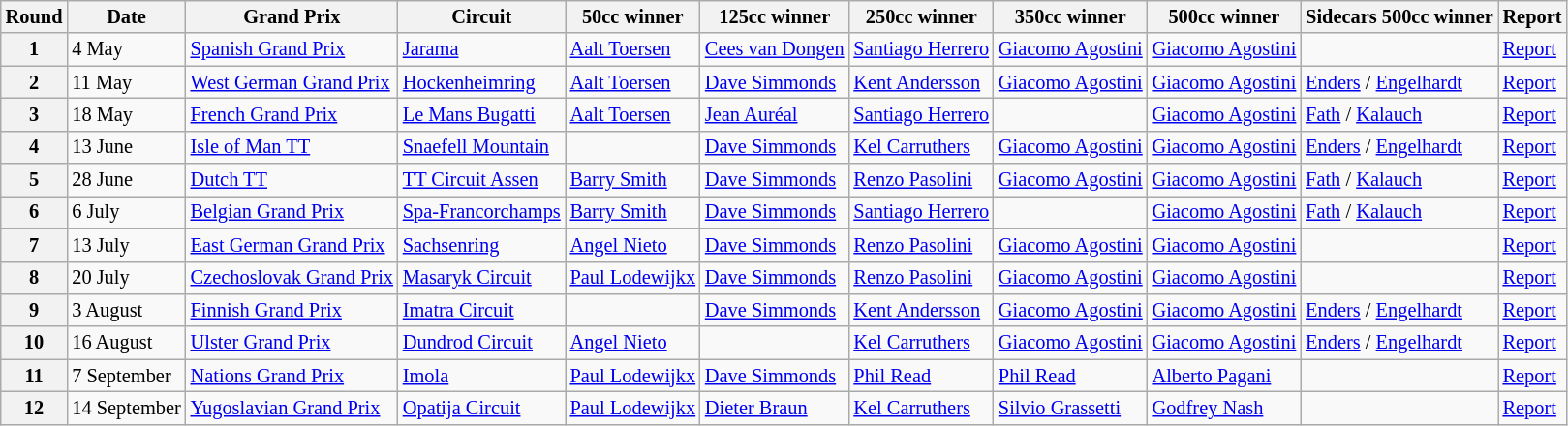<table class="wikitable" style="font-size: 85%;">
<tr>
<th>Round</th>
<th>Date</th>
<th>Grand Prix</th>
<th>Circuit</th>
<th>50cc winner</th>
<th>125cc winner</th>
<th>250cc winner</th>
<th>350cc winner</th>
<th>500cc winner</th>
<th>Sidecars 500cc winner</th>
<th>Report</th>
</tr>
<tr>
<th>1</th>
<td>4 May</td>
<td> <a href='#'>Spanish Grand Prix</a></td>
<td><a href='#'>Jarama</a></td>
<td> <a href='#'>Aalt Toersen</a></td>
<td> <a href='#'>Cees van Dongen</a></td>
<td> <a href='#'>Santiago Herrero</a></td>
<td> <a href='#'>Giacomo Agostini</a></td>
<td> <a href='#'>Giacomo Agostini</a></td>
<td></td>
<td><a href='#'>Report</a></td>
</tr>
<tr>
<th>2</th>
<td>11 May</td>
<td> <a href='#'>West German Grand Prix</a></td>
<td><a href='#'>Hockenheimring</a></td>
<td> <a href='#'>Aalt Toersen</a></td>
<td> <a href='#'>Dave Simmonds</a></td>
<td> <a href='#'>Kent Andersson</a></td>
<td> <a href='#'>Giacomo Agostini</a></td>
<td> <a href='#'>Giacomo Agostini</a></td>
<td> <a href='#'>Enders</a> / <a href='#'>Engelhardt</a></td>
<td><a href='#'>Report</a></td>
</tr>
<tr>
<th>3</th>
<td>18 May</td>
<td> <a href='#'>French Grand Prix</a></td>
<td><a href='#'>Le Mans Bugatti</a></td>
<td> <a href='#'>Aalt Toersen</a></td>
<td> <a href='#'>Jean Auréal</a></td>
<td> <a href='#'>Santiago Herrero</a></td>
<td></td>
<td> <a href='#'>Giacomo Agostini</a></td>
<td> <a href='#'>Fath</a> / <a href='#'>Kalauch</a></td>
<td><a href='#'>Report</a></td>
</tr>
<tr>
<th>4</th>
<td>13 June</td>
<td> <a href='#'>Isle of Man TT</a></td>
<td><a href='#'>Snaefell Mountain</a></td>
<td></td>
<td> <a href='#'>Dave Simmonds</a></td>
<td> <a href='#'>Kel Carruthers</a></td>
<td> <a href='#'>Giacomo Agostini</a></td>
<td> <a href='#'>Giacomo Agostini</a></td>
<td> <a href='#'>Enders</a> / <a href='#'>Engelhardt</a></td>
<td><a href='#'>Report</a></td>
</tr>
<tr>
<th>5</th>
<td>28 June</td>
<td> <a href='#'>Dutch TT</a></td>
<td><a href='#'>TT Circuit Assen</a></td>
<td> <a href='#'>Barry Smith</a></td>
<td> <a href='#'>Dave Simmonds</a></td>
<td> <a href='#'>Renzo Pasolini</a></td>
<td> <a href='#'>Giacomo Agostini</a></td>
<td> <a href='#'>Giacomo Agostini</a></td>
<td> <a href='#'>Fath</a> / <a href='#'>Kalauch</a></td>
<td><a href='#'>Report</a></td>
</tr>
<tr>
<th>6</th>
<td>6 July</td>
<td> <a href='#'>Belgian Grand Prix</a></td>
<td><a href='#'>Spa-Francorchamps</a></td>
<td> <a href='#'>Barry Smith</a></td>
<td> <a href='#'>Dave Simmonds</a></td>
<td> <a href='#'>Santiago Herrero</a></td>
<td></td>
<td> <a href='#'>Giacomo Agostini</a></td>
<td> <a href='#'>Fath</a> / <a href='#'>Kalauch</a></td>
<td><a href='#'>Report</a></td>
</tr>
<tr>
<th>7</th>
<td>13 July</td>
<td> <a href='#'>East German Grand Prix</a></td>
<td><a href='#'>Sachsenring</a></td>
<td> <a href='#'>Angel Nieto</a></td>
<td> <a href='#'>Dave Simmonds</a></td>
<td> <a href='#'>Renzo Pasolini</a></td>
<td> <a href='#'>Giacomo Agostini</a></td>
<td> <a href='#'>Giacomo Agostini</a></td>
<td></td>
<td><a href='#'>Report</a></td>
</tr>
<tr>
<th>8</th>
<td>20 July</td>
<td> <a href='#'>Czechoslovak Grand Prix</a></td>
<td><a href='#'>Masaryk Circuit</a></td>
<td> <a href='#'>Paul Lodewijkx</a></td>
<td> <a href='#'>Dave Simmonds</a></td>
<td> <a href='#'>Renzo Pasolini</a></td>
<td> <a href='#'>Giacomo Agostini</a></td>
<td> <a href='#'>Giacomo Agostini</a></td>
<td></td>
<td><a href='#'>Report</a></td>
</tr>
<tr>
<th>9</th>
<td>3 August</td>
<td> <a href='#'>Finnish Grand Prix</a></td>
<td><a href='#'>Imatra Circuit</a></td>
<td></td>
<td> <a href='#'>Dave Simmonds</a></td>
<td> <a href='#'>Kent Andersson</a></td>
<td> <a href='#'>Giacomo Agostini</a></td>
<td> <a href='#'>Giacomo Agostini</a></td>
<td> <a href='#'>Enders</a> / <a href='#'>Engelhardt</a></td>
<td><a href='#'>Report</a></td>
</tr>
<tr>
<th>10</th>
<td>16 August</td>
<td> <a href='#'>Ulster Grand Prix</a></td>
<td><a href='#'>Dundrod Circuit</a></td>
<td> <a href='#'>Angel Nieto</a></td>
<td></td>
<td> <a href='#'>Kel Carruthers</a></td>
<td> <a href='#'>Giacomo Agostini</a></td>
<td> <a href='#'>Giacomo Agostini</a></td>
<td> <a href='#'>Enders</a> / <a href='#'>Engelhardt</a></td>
<td><a href='#'>Report</a></td>
</tr>
<tr>
<th>11</th>
<td>7 September</td>
<td> <a href='#'>Nations Grand Prix</a></td>
<td><a href='#'>Imola</a></td>
<td> <a href='#'>Paul Lodewijkx</a></td>
<td> <a href='#'>Dave Simmonds</a></td>
<td> <a href='#'>Phil Read</a></td>
<td> <a href='#'>Phil Read</a></td>
<td> <a href='#'>Alberto Pagani</a></td>
<td></td>
<td><a href='#'>Report</a></td>
</tr>
<tr>
<th>12</th>
<td>14 September</td>
<td> <a href='#'>Yugoslavian Grand Prix</a></td>
<td><a href='#'>Opatija Circuit</a></td>
<td> <a href='#'>Paul Lodewijkx</a></td>
<td> <a href='#'>Dieter Braun</a></td>
<td> <a href='#'>Kel Carruthers</a></td>
<td> <a href='#'>Silvio Grassetti</a></td>
<td> <a href='#'>Godfrey Nash</a></td>
<td></td>
<td><a href='#'>Report</a></td>
</tr>
</table>
